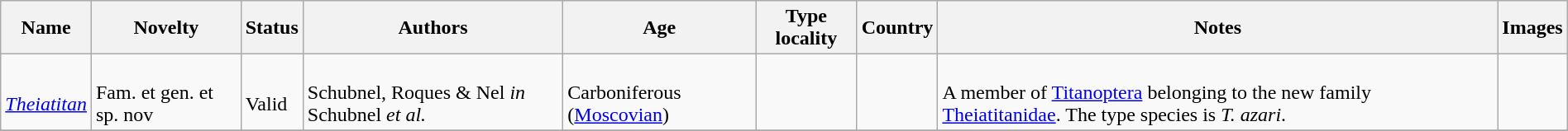<table class="wikitable sortable" align="center" width="100%">
<tr>
<th>Name</th>
<th>Novelty</th>
<th>Status</th>
<th>Authors</th>
<th>Age</th>
<th>Type locality</th>
<th>Country</th>
<th>Notes</th>
<th>Images</th>
</tr>
<tr>
<td><br><em><a href='#'>Theiatitan</a></em></td>
<td><br>Fam. et gen. et sp. nov</td>
<td><br>Valid</td>
<td><br>Schubnel, Roques & Nel <em>in</em> Schubnel <em>et al.</em></td>
<td><br>Carboniferous (<a href='#'>Moscovian</a>)</td>
<td></td>
<td><br></td>
<td><br>A member of <a href='#'>Titanoptera</a> belonging to the new family <a href='#'>Theiatitanidae</a>. The type species is <em>T. azari</em>.</td>
<td></td>
</tr>
<tr>
</tr>
</table>
